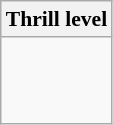<table class="wikitable" border=1 style="font-size: 90%">
<tr>
<th>Thrill level <small></small></th>
</tr>
<tr>
<td> <br>   <br>    <br> </td>
</tr>
</table>
